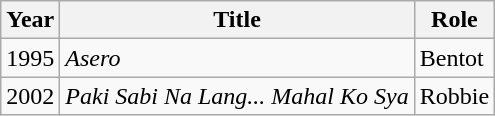<table class="wikitable">
<tr>
<th>Year</th>
<th>Title</th>
<th>Role</th>
</tr>
<tr>
<td>1995</td>
<td><em>Asero</em></td>
<td>Bentot</td>
</tr>
<tr>
<td>2002</td>
<td><em>Paki Sabi Na Lang... Mahal Ko Sya</em></td>
<td>Robbie</td>
</tr>
</table>
